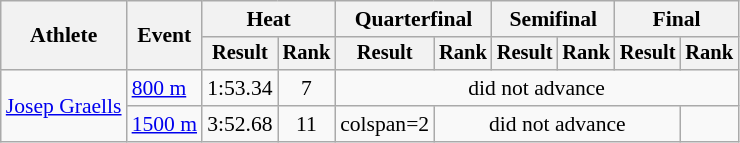<table class="wikitable" style="font-size:90%">
<tr>
<th rowspan="2">Athlete</th>
<th rowspan="2">Event</th>
<th colspan="2">Heat</th>
<th colspan="2">Quarterfinal</th>
<th colspan="2">Semifinal</th>
<th colspan="2">Final</th>
</tr>
<tr style="font-size:95%">
<th>Result</th>
<th>Rank</th>
<th>Result</th>
<th>Rank</th>
<th>Result</th>
<th>Rank</th>
<th>Result</th>
<th>Rank</th>
</tr>
<tr align=center>
<td align=left rowspan=2><a href='#'>Josep Graells</a></td>
<td align=left><a href='#'>800 m</a></td>
<td>1:53.34</td>
<td>7</td>
<td colspan=6>did not advance</td>
</tr>
<tr align=center>
<td align=left><a href='#'>1500 m</a></td>
<td>3:52.68</td>
<td>11</td>
<td>colspan=2 </td>
<td colspan=4>did not advance</td>
</tr>
</table>
